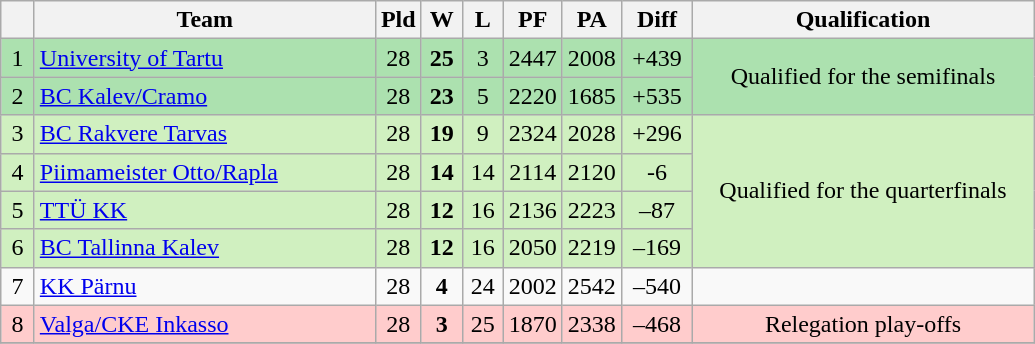<table class="wikitable" style="text-align: center;">
<tr>
<th width=15></th>
<th width=220>Team</th>
<th width=20>Pld</th>
<th width=20>W</th>
<th width=20>L</th>
<th width=20>PF</th>
<th width=20>PA</th>
<th width=40>Diff</th>
<th width=220>Qualification</th>
</tr>
<tr bgcolor=ACE1AF>
<td>1</td>
<td align="left"><a href='#'>University of Tartu</a></td>
<td>28</td>
<td><strong>25</strong></td>
<td>3</td>
<td>2447</td>
<td>2008</td>
<td>+439</td>
<td rowspan=2 align="center">Qualified for the semifinals</td>
</tr>
<tr bgcolor=ACE1AF>
<td>2</td>
<td align="left"><a href='#'>BC Kalev/Cramo</a></td>
<td>28</td>
<td><strong>23</strong></td>
<td>5</td>
<td>2220</td>
<td>1685</td>
<td>+535</td>
</tr>
<tr bgcolor=D0F0C0>
<td>3</td>
<td align="left"><a href='#'>BC Rakvere Tarvas</a></td>
<td>28</td>
<td><strong>19</strong></td>
<td>9</td>
<td>2324</td>
<td>2028</td>
<td>+296</td>
<td rowspan=4 align="center">Qualified for the quarterfinals</td>
</tr>
<tr bgcolor=D0F0C0>
<td>4</td>
<td align="left"><a href='#'>Piimameister Otto/Rapla</a></td>
<td>28</td>
<td><strong>14</strong></td>
<td>14</td>
<td>2114</td>
<td>2120</td>
<td>-6</td>
</tr>
<tr bgcolor=D0F0C0>
<td>5</td>
<td align="left"><a href='#'>TTÜ KK</a></td>
<td>28</td>
<td><strong>12</strong></td>
<td>16</td>
<td>2136</td>
<td>2223</td>
<td>–87</td>
</tr>
<tr bgcolor=D0F0C0>
<td>6</td>
<td align="left"><a href='#'>BC Tallinna Kalev</a></td>
<td>28</td>
<td><strong>12</strong></td>
<td>16</td>
<td>2050</td>
<td>2219</td>
<td>–169</td>
</tr>
<tr bgcolor=>
<td>7</td>
<td align="left"><a href='#'>KK Pärnu</a></td>
<td>28</td>
<td><strong>4</strong></td>
<td>24</td>
<td>2002</td>
<td>2542</td>
<td>–540</td>
</tr>
<tr bgcolor=#FFCCCC>
<td>8</td>
<td align="left"><a href='#'>Valga/CKE Inkasso</a></td>
<td>28</td>
<td><strong>3</strong></td>
<td>25</td>
<td>1870</td>
<td>2338</td>
<td>–468</td>
<td>Relegation play-offs</td>
</tr>
<tr>
</tr>
</table>
